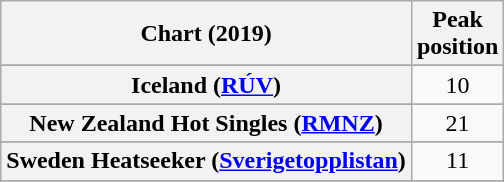<table class="wikitable sortable plainrowheaders" style="text-align:center">
<tr>
<th scope="col">Chart (2019)</th>
<th scope="col">Peak<br>position</th>
</tr>
<tr>
</tr>
<tr>
</tr>
<tr>
<th scope="row">Iceland (<a href='#'>RÚV</a>)</th>
<td>10</td>
</tr>
<tr>
</tr>
<tr>
<th scope="row">New Zealand Hot Singles (<a href='#'>RMNZ</a>)</th>
<td>21</td>
</tr>
<tr>
</tr>
<tr>
<th scope="row">Sweden Heatseeker (<a href='#'>Sverigetopplistan</a>)</th>
<td>11</td>
</tr>
<tr>
</tr>
<tr>
</tr>
</table>
